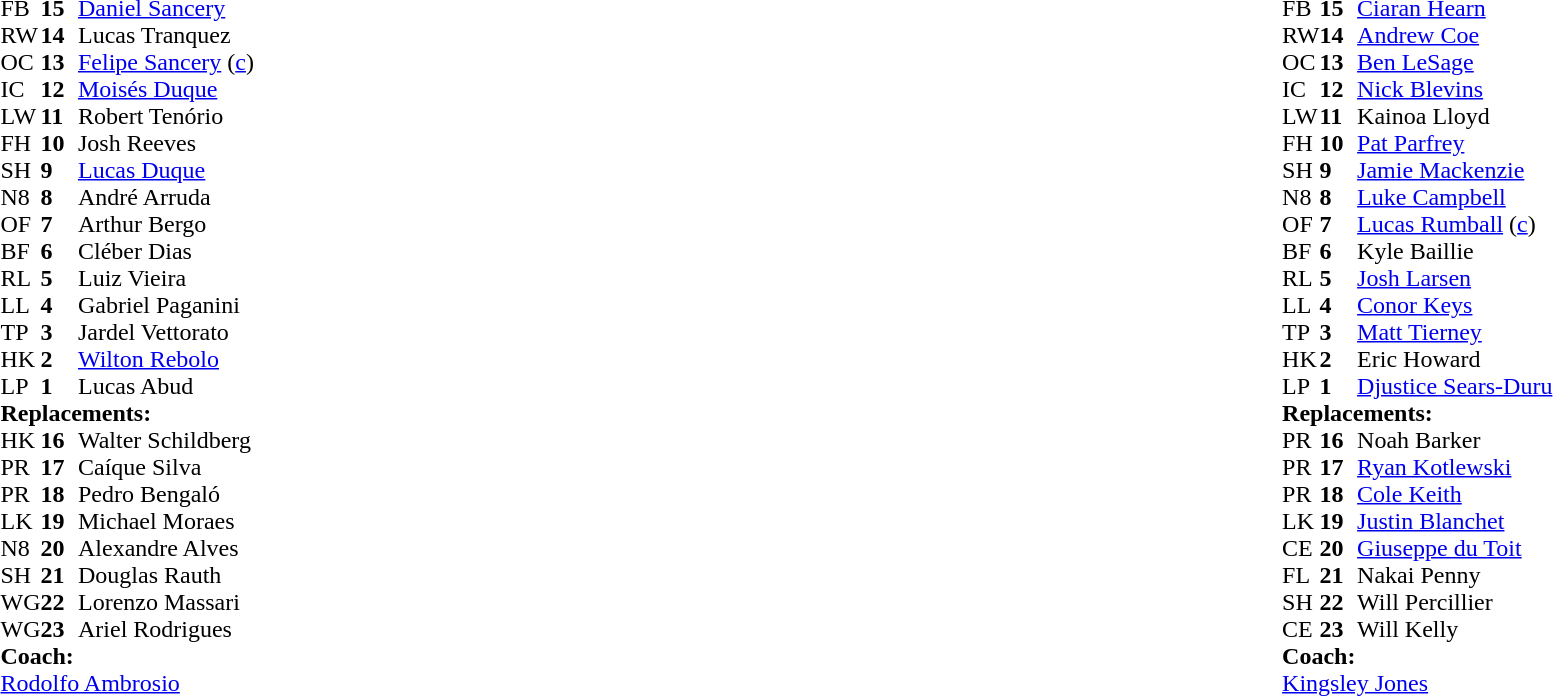<table style="width:100%">
<tr>
<td style="vertical-align:top; width:50%"><br><table cellspacing="0" cellpadding="0">
<tr>
<th width="25"></th>
<th width="25"></th>
</tr>
<tr>
<td>FB</td>
<td><strong>15</strong></td>
<td><a href='#'>Daniel Sancery</a></td>
</tr>
<tr>
<td>RW</td>
<td><strong>14</strong></td>
<td>Lucas Tranquez</td>
</tr>
<tr>
<td>OC</td>
<td><strong>13</strong></td>
<td><a href='#'>Felipe Sancery</a> (<a href='#'>c</a>)</td>
</tr>
<tr>
<td>IC</td>
<td><strong>12</strong></td>
<td><a href='#'>Moisés Duque</a></td>
</tr>
<tr>
<td>LW</td>
<td><strong>11</strong></td>
<td>Robert Tenório</td>
<td></td>
<td></td>
</tr>
<tr>
<td>FH</td>
<td><strong>10</strong></td>
<td>Josh Reeves</td>
</tr>
<tr>
<td>SH</td>
<td><strong>9</strong></td>
<td><a href='#'>Lucas Duque</a></td>
</tr>
<tr>
<td>N8</td>
<td><strong>8</strong></td>
<td>André Arruda</td>
</tr>
<tr>
<td>OF</td>
<td><strong>7</strong></td>
<td>Arthur Bergo</td>
</tr>
<tr>
<td>BF</td>
<td><strong>6</strong></td>
<td>Cléber Dias</td>
</tr>
<tr>
<td>RL</td>
<td><strong>5</strong></td>
<td>Luiz Vieira</td>
</tr>
<tr>
<td>LL</td>
<td><strong>4</strong></td>
<td>Gabriel Paganini</td>
</tr>
<tr>
<td>TP</td>
<td><strong>3</strong></td>
<td>Jardel Vettorato</td>
<td></td>
<td></td>
</tr>
<tr>
<td>HK</td>
<td><strong>2</strong></td>
<td><a href='#'>Wilton Rebolo</a></td>
</tr>
<tr>
<td>LP</td>
<td><strong>1</strong></td>
<td>Lucas Abud</td>
</tr>
<tr>
<td colspan=3><strong>Replacements:</strong></td>
</tr>
<tr>
<td>HK</td>
<td><strong>16</strong></td>
<td>Walter Schildberg</td>
</tr>
<tr>
<td>PR</td>
<td><strong>17</strong></td>
<td>Caíque Silva</td>
</tr>
<tr>
<td>PR</td>
<td><strong>18</strong></td>
<td>Pedro Bengaló</td>
<td></td>
<td></td>
</tr>
<tr>
<td>LK</td>
<td><strong>19</strong></td>
<td>Michael Moraes</td>
</tr>
<tr>
<td>N8</td>
<td><strong>20</strong></td>
<td>Alexandre Alves</td>
</tr>
<tr>
<td>SH</td>
<td><strong>21</strong></td>
<td>Douglas Rauth</td>
</tr>
<tr>
<td>WG</td>
<td><strong>22</strong></td>
<td>Lorenzo Massari</td>
<td></td>
<td></td>
</tr>
<tr>
<td>WG</td>
<td><strong>23</strong></td>
<td>Ariel Rodrigues</td>
</tr>
<tr>
<td colspan="3"><strong>Coach:</strong></td>
</tr>
<tr>
<td colspan="4"> <a href='#'>Rodolfo Ambrosio</a></td>
</tr>
</table>
</td>
<td style="vertical-align:top; width:50%"><br><table cellspacing="0" cellpadding="0" style="margin:auto">
<tr>
<th width="25"></th>
<th width="25"></th>
</tr>
<tr>
<td>FB</td>
<td><strong>15</strong></td>
<td><a href='#'>Ciaran Hearn</a></td>
</tr>
<tr>
<td>RW</td>
<td><strong>14</strong></td>
<td><a href='#'>Andrew Coe</a></td>
</tr>
<tr>
<td>OC</td>
<td><strong>13</strong></td>
<td><a href='#'>Ben LeSage</a></td>
<td></td>
</tr>
<tr>
<td>IC</td>
<td><strong>12</strong></td>
<td><a href='#'>Nick Blevins</a></td>
<td></td>
</tr>
<tr>
<td>LW</td>
<td><strong>11</strong></td>
<td>Kainoa Lloyd</td>
</tr>
<tr>
<td>FH</td>
<td><strong>10</strong></td>
<td><a href='#'>Pat Parfrey</a></td>
</tr>
<tr>
<td>SH</td>
<td><strong>9</strong></td>
<td><a href='#'>Jamie Mackenzie</a></td>
<td></td>
</tr>
<tr>
<td>N8</td>
<td><strong>8</strong></td>
<td><a href='#'>Luke Campbell</a></td>
<td></td>
</tr>
<tr>
<td>OF</td>
<td><strong>7</strong></td>
<td><a href='#'>Lucas Rumball</a> (<a href='#'>c</a>)</td>
</tr>
<tr>
<td>BF</td>
<td><strong>6</strong></td>
<td>Kyle Baillie</td>
</tr>
<tr>
<td>RL</td>
<td><strong>5</strong></td>
<td><a href='#'>Josh Larsen</a></td>
<td></td>
</tr>
<tr>
<td>LL</td>
<td><strong>4</strong></td>
<td><a href='#'>Conor Keys</a></td>
</tr>
<tr>
<td>TP</td>
<td><strong>3</strong></td>
<td><a href='#'>Matt Tierney</a></td>
<td></td>
</tr>
<tr>
<td>HK</td>
<td><strong>2</strong></td>
<td>Eric Howard</td>
<td></td>
</tr>
<tr>
<td>LP</td>
<td><strong>1</strong></td>
<td><a href='#'>Djustice Sears-Duru</a></td>
<td></td>
</tr>
<tr>
<td colspan=3><strong>Replacements:</strong></td>
</tr>
<tr>
<td>PR</td>
<td><strong>16</strong></td>
<td>Noah Barker</td>
<td></td>
</tr>
<tr>
<td>PR</td>
<td><strong>17</strong></td>
<td><a href='#'>Ryan Kotlewski</a></td>
<td></td>
</tr>
<tr>
<td>PR</td>
<td><strong>18</strong></td>
<td><a href='#'>Cole Keith</a></td>
<td></td>
</tr>
<tr>
<td>LK</td>
<td><strong>19</strong></td>
<td><a href='#'>Justin Blanchet</a></td>
<td></td>
</tr>
<tr>
<td>CE</td>
<td><strong>20</strong></td>
<td><a href='#'>Giuseppe du Toit</a></td>
<td></td>
</tr>
<tr>
<td>FL</td>
<td><strong>21</strong></td>
<td>Nakai Penny</td>
<td></td>
</tr>
<tr>
<td>SH</td>
<td><strong>22</strong></td>
<td>Will Percillier</td>
<td></td>
</tr>
<tr>
<td>CE</td>
<td><strong>23</strong></td>
<td>Will Kelly</td>
<td></td>
</tr>
<tr>
<td colspan="3"><strong>Coach:</strong></td>
</tr>
<tr>
<td colspan="4"> <a href='#'>Kingsley Jones</a></td>
</tr>
</table>
</td>
</tr>
</table>
